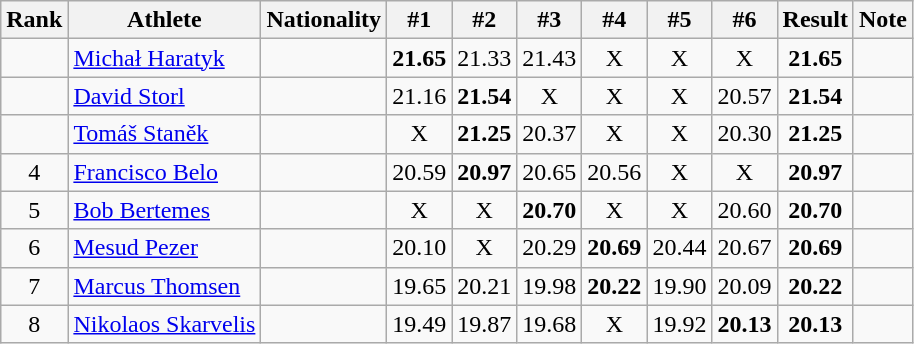<table class="wikitable sortable" style="text-align:center">
<tr>
<th>Rank</th>
<th>Athlete</th>
<th>Nationality</th>
<th>#1</th>
<th>#2</th>
<th>#3</th>
<th>#4</th>
<th>#5</th>
<th>#6</th>
<th>Result</th>
<th>Note</th>
</tr>
<tr>
<td></td>
<td align=left><a href='#'>Michał Haratyk</a></td>
<td align=left></td>
<td><strong>21.65</strong> </td>
<td>21.33</td>
<td>21.43</td>
<td>X</td>
<td>X</td>
<td>X</td>
<td><strong>21.65</strong></td>
<td></td>
</tr>
<tr>
<td></td>
<td align=left><a href='#'>David Storl</a></td>
<td align=left></td>
<td>21.16</td>
<td><strong>21.54</strong></td>
<td>X</td>
<td>X</td>
<td>X</td>
<td>20.57</td>
<td><strong>21.54</strong></td>
<td></td>
</tr>
<tr>
<td></td>
<td align=left><a href='#'>Tomáš Staněk</a></td>
<td align=left></td>
<td>X</td>
<td><strong>21.25</strong></td>
<td>20.37</td>
<td>X</td>
<td>X</td>
<td>20.30</td>
<td><strong>21.25</strong></td>
<td></td>
</tr>
<tr>
<td>4</td>
<td align=left><a href='#'>Francisco Belo</a></td>
<td align=left></td>
<td>20.59</td>
<td><strong>20.97</strong></td>
<td>20.65</td>
<td>20.56</td>
<td>X</td>
<td>X</td>
<td><strong>20.97</strong></td>
<td></td>
</tr>
<tr>
<td>5</td>
<td align=left><a href='#'>Bob Bertemes</a></td>
<td align=left></td>
<td>X</td>
<td>X</td>
<td><strong>20.70</strong></td>
<td>X</td>
<td>X</td>
<td>20.60</td>
<td><strong>20.70</strong></td>
<td></td>
</tr>
<tr>
<td>6</td>
<td align=left><a href='#'>Mesud Pezer</a></td>
<td align=left></td>
<td>20.10</td>
<td>X</td>
<td>20.29</td>
<td><strong>20.69</strong></td>
<td>20.44</td>
<td>20.67</td>
<td><strong>20.69</strong></td>
<td></td>
</tr>
<tr>
<td>7</td>
<td align=left><a href='#'>Marcus Thomsen</a></td>
<td align=left></td>
<td>19.65</td>
<td>20.21</td>
<td>19.98</td>
<td><strong>20.22</strong></td>
<td>19.90</td>
<td>20.09</td>
<td><strong>20.22</strong></td>
<td></td>
</tr>
<tr>
<td>8</td>
<td align=left><a href='#'>Nikolaos Skarvelis</a></td>
<td align=left></td>
<td>19.49</td>
<td>19.87</td>
<td>19.68</td>
<td>X</td>
<td>19.92</td>
<td><strong>20.13</strong></td>
<td><strong>20.13</strong></td>
<td></td>
</tr>
</table>
